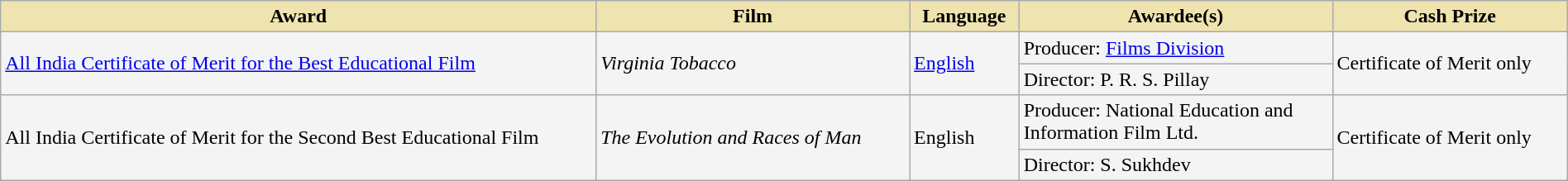<table class="wikitable sortable" style="width:100%">
<tr>
<th style="background-color:#EFE4B0;width:38%;">Award</th>
<th style="background-color:#EFE4B0;width:20%;">Film</th>
<th style="background-color:#EFE4B0;width:7%;">Language</th>
<th style="background-color:#EFE4B0;width:20%;">Awardee(s)</th>
<th style="background-color:#EFE4B0;width:15%;">Cash Prize</th>
</tr>
<tr style="background-color:#F4F4F4">
<td rowspan="2"><a href='#'>All India Certificate of Merit for the Best Educational Film</a></td>
<td rowspan="2"><em>Virginia Tobacco</em></td>
<td rowspan="2"><a href='#'>English</a></td>
<td>Producer: <a href='#'>Films Division</a></td>
<td rowspan="2">Certificate of Merit only</td>
</tr>
<tr style="background-color:#F4F4F4">
<td>Director: P. R. S. Pillay</td>
</tr>
<tr style="background-color:#F4F4F4">
<td rowspan="2">All India Certificate of Merit for the Second Best Educational Film</td>
<td rowspan="2"><em>The Evolution and Races of Man</em></td>
<td rowspan="2">English</td>
<td>Producer: National Education and Information Film Ltd.</td>
<td rowspan="2">Certificate of Merit only</td>
</tr>
<tr style="background-color:#F4F4F4">
<td>Director: S. Sukhdev</td>
</tr>
</table>
